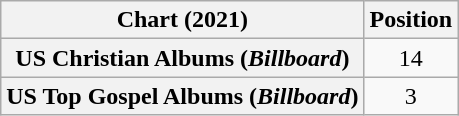<table class="wikitable sortable plainrowheaders" style="text-align:center">
<tr>
<th scope="col">Chart (2021)</th>
<th scope="col">Position</th>
</tr>
<tr>
<th scope="row">US Christian Albums (<em>Billboard</em>)</th>
<td>14</td>
</tr>
<tr>
<th scope="row">US Top Gospel Albums (<em>Billboard</em>)</th>
<td>3</td>
</tr>
</table>
